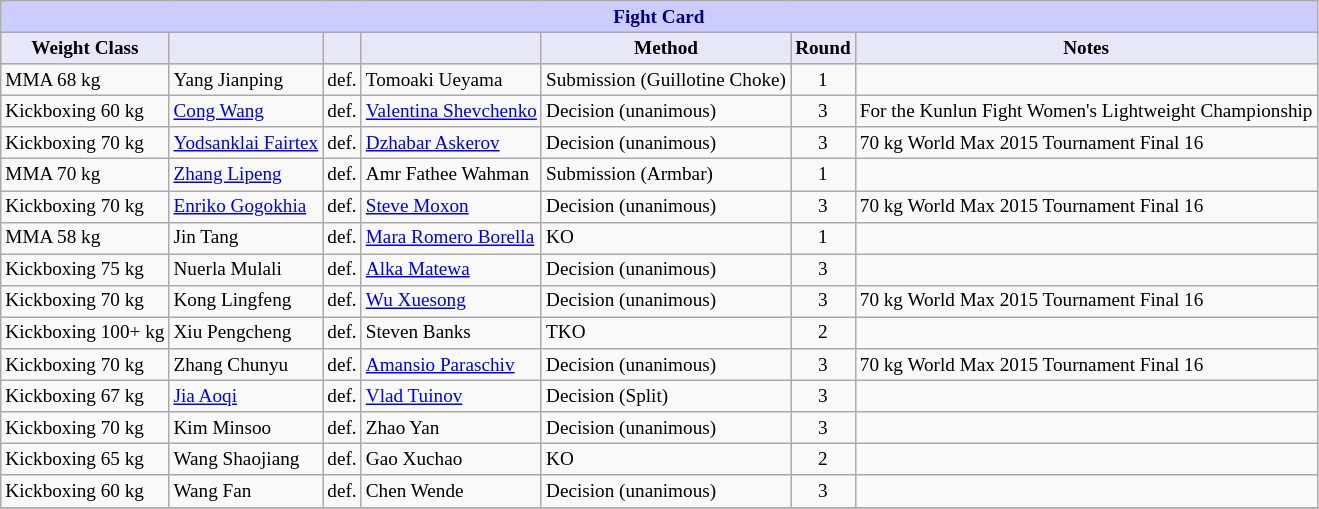<table class="wikitable" style="font-size: 80%;">
<tr>
<th colspan="8" style="background-color: #ccf; color: #000080; text-align: center;"><strong>Fight Card</strong></th>
</tr>
<tr>
<th colspan="1" style="background-color: #E6E8FA; color: #000000; text-align: center;">Weight Class</th>
<th colspan="1" style="background-color: #E6E8FA; color: #000000; text-align: center;"></th>
<th colspan="1" style="background-color: #E6E8FA; color: #000000; text-align: center;"></th>
<th colspan="1" style="background-color: #E6E8FA; color: #000000; text-align: center;"></th>
<th colspan="1" style="background-color: #E6E8FA; color: #000000; text-align: center;">Method</th>
<th colspan="1" style="background-color: #E6E8FA; color: #000000; text-align: center;">Round</th>
<th colspan="1" style="background-color: #E6E8FA; color: #000000; text-align: center;">Notes</th>
</tr>
<tr>
<td>MMA 68 kg</td>
<td> Yang Jianping</td>
<td align=center>def.</td>
<td> Tomoaki Ueyama</td>
<td>Submission (Guillotine Choke)</td>
<td align=center>1</td>
<td></td>
</tr>
<tr>
<td>Kickboxing 60 kg</td>
<td> <a href='#'>Cong Wang</a></td>
<td align=center>def.</td>
<td> <a href='#'>Valentina Shevchenko</a></td>
<td>Decision (unanimous)</td>
<td align=center>3</td>
<td>For the Kunlun Fight Women's Lightweight Championship</td>
</tr>
<tr>
<td>Kickboxing 70 kg</td>
<td> <a href='#'>Yodsanklai Fairtex</a></td>
<td align=center>def.</td>
<td> <a href='#'>Dzhabar Askerov</a></td>
<td>Decision (unanimous)</td>
<td align=center>3</td>
<td>70 kg World Max 2015 Tournament Final 16</td>
</tr>
<tr>
<td>MMA 70 kg</td>
<td> <a href='#'>Zhang Lipeng</a></td>
<td align=center>def.</td>
<td> Amr Fathee Wahman</td>
<td>Submission (Armbar)</td>
<td align=center>1</td>
<td></td>
</tr>
<tr>
<td>Kickboxing 70 kg</td>
<td> <a href='#'>Enriko Gogokhia</a></td>
<td align=center>def.</td>
<td> <a href='#'>Steve Moxon</a></td>
<td>Decision (unanimous)</td>
<td align=center>3</td>
<td>70 kg World Max 2015 Tournament Final 16</td>
</tr>
<tr>
<td>MMA 58 kg</td>
<td> Jin Tang</td>
<td align=center>def.</td>
<td> <a href='#'>Mara Romero Borella</a></td>
<td>KO</td>
<td align=center>1</td>
<td></td>
</tr>
<tr>
<td>Kickboxing 75 kg</td>
<td> Nuerla Mulali</td>
<td align=center>def.</td>
<td> <a href='#'>Alka Matewa</a></td>
<td>Decision (unanimous)</td>
<td align=center>3</td>
<td></td>
</tr>
<tr>
<td>Kickboxing 70 kg</td>
<td> Kong Lingfeng</td>
<td align=center>def.</td>
<td> <a href='#'>Wu Xuesong</a></td>
<td>Decision (unanimous)</td>
<td align=center>3</td>
<td>70 kg World Max 2015 Tournament Final 16</td>
</tr>
<tr>
<td>Kickboxing 100+ kg</td>
<td> Xiu Pengcheng</td>
<td align=center>def.</td>
<td> Steven Banks</td>
<td>TKO</td>
<td align=center>2</td>
<td></td>
</tr>
<tr>
<td>Kickboxing 70 kg</td>
<td> Zhang Chunyu</td>
<td align=center>def.</td>
<td> <a href='#'>Amansio Paraschiv</a></td>
<td>Decision (unanimous)</td>
<td align=center>3</td>
<td>70 kg World Max 2015 Tournament Final 16</td>
</tr>
<tr>
<td>Kickboxing 67 kg</td>
<td> <a href='#'>Jia Aoqi</a></td>
<td align=center>def.</td>
<td> <a href='#'>Vlad Tuinov</a></td>
<td>Decision (Split)</td>
<td align=center>3</td>
<td></td>
</tr>
<tr>
<td>Kickboxing 70 kg</td>
<td> Kim Minsoo</td>
<td align=center>def.</td>
<td> Zhao Yan</td>
<td>Decision (unanimous)</td>
<td align=center>3</td>
<td></td>
</tr>
<tr>
<td>Kickboxing 65 kg</td>
<td> Wang Shaojiang</td>
<td align=center>def.</td>
<td> Gao Xuchao</td>
<td>KO</td>
<td align=center>2</td>
<td></td>
</tr>
<tr>
<td>Kickboxing 60 kg</td>
<td> Wang Fan</td>
<td align=center>def.</td>
<td> Chen Wende</td>
<td>Decision (unanimous)</td>
<td align=center>3</td>
<td></td>
</tr>
<tr>
</tr>
</table>
